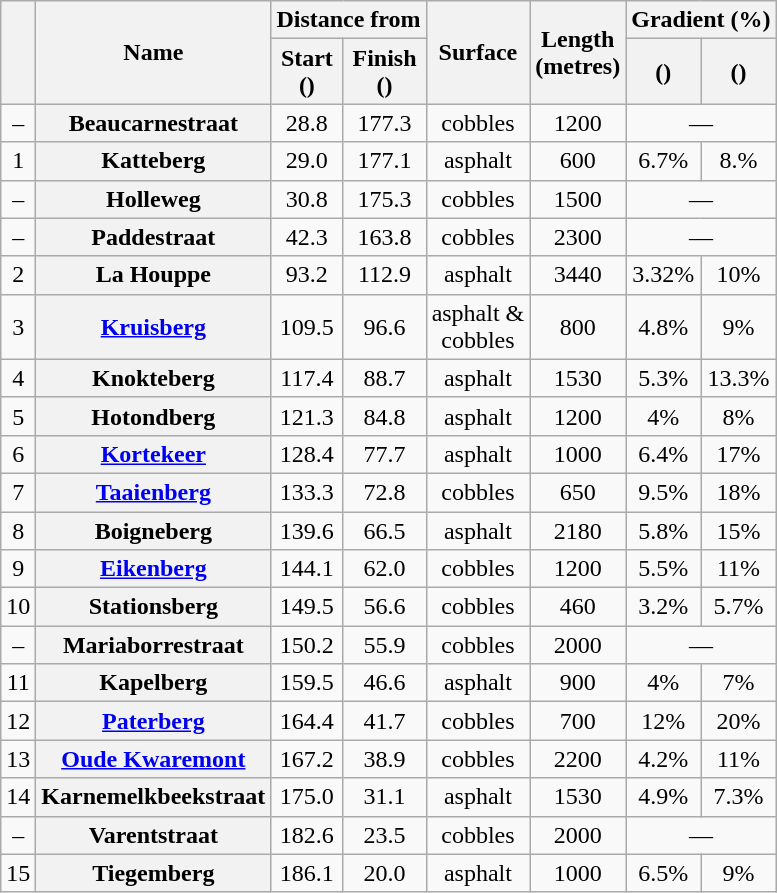<table class="wikitable plainrowheaders" style="text-align:center;">
<tr>
<th scope=col rowspan=2></th>
<th scope=col rowspan=2>Name</th>
<th scope=col colspan=2>Distance from</th>
<th scope=col rowspan=2>Surface</th>
<th scope=col rowspan=2>Length<br>(metres)</th>
<th scope=col colspan=2>Gradient (%)</th>
</tr>
<tr>
<th scope=col>Start<br>()</th>
<th scope=col>Finish<br>()</th>
<th scope=col>()</th>
<th scope=col>()</th>
</tr>
<tr>
<td>–</td>
<th scope=row>Beaucarnestraat</th>
<td>28.8</td>
<td>177.3</td>
<td>cobbles</td>
<td>1200</td>
<td colspan=2>—</td>
</tr>
<tr>
<td>1</td>
<th scope=row>Katteberg</th>
<td>29.0</td>
<td>177.1</td>
<td>asphalt</td>
<td>600</td>
<td>6.7%</td>
<td>8.%</td>
</tr>
<tr>
<td>–</td>
<th scope=row>Holleweg</th>
<td>30.8</td>
<td>175.3</td>
<td>cobbles</td>
<td>1500</td>
<td colspan=2>—</td>
</tr>
<tr>
<td>–</td>
<th scope=row>Paddestraat</th>
<td>42.3</td>
<td>163.8</td>
<td>cobbles</td>
<td>2300</td>
<td colspan=2>—</td>
</tr>
<tr>
<td>2</td>
<th scope=row>La Houppe</th>
<td>93.2</td>
<td>112.9</td>
<td>asphalt</td>
<td>3440</td>
<td>3.32%</td>
<td>10%</td>
</tr>
<tr>
<td>3</td>
<th scope=row><a href='#'>Kruisberg</a></th>
<td>109.5</td>
<td>96.6</td>
<td>asphalt &<br>cobbles</td>
<td>800</td>
<td>4.8%</td>
<td>9%</td>
</tr>
<tr>
<td>4</td>
<th scope=row>Knokteberg</th>
<td>117.4</td>
<td>88.7</td>
<td>asphalt</td>
<td>1530</td>
<td>5.3%</td>
<td>13.3%</td>
</tr>
<tr>
<td>5</td>
<th scope=row>Hotondberg</th>
<td>121.3</td>
<td>84.8</td>
<td>asphalt</td>
<td>1200</td>
<td>4%</td>
<td>8%</td>
</tr>
<tr>
<td>6</td>
<th scope=row><a href='#'>Kortekeer</a></th>
<td>128.4</td>
<td>77.7</td>
<td>asphalt</td>
<td>1000</td>
<td>6.4%</td>
<td>17%</td>
</tr>
<tr>
<td>7</td>
<th scope=row><a href='#'>Taaienberg</a></th>
<td>133.3</td>
<td>72.8</td>
<td>cobbles</td>
<td>650</td>
<td>9.5%</td>
<td>18%</td>
</tr>
<tr>
<td>8</td>
<th scope=row>Boigneberg</th>
<td>139.6</td>
<td>66.5</td>
<td>asphalt</td>
<td>2180</td>
<td>5.8%</td>
<td>15%</td>
</tr>
<tr>
<td>9</td>
<th scope=row><a href='#'>Eikenberg</a></th>
<td>144.1</td>
<td>62.0</td>
<td>cobbles</td>
<td>1200</td>
<td>5.5%</td>
<td>11%</td>
</tr>
<tr>
<td>10</td>
<th scope=row>Stationsberg</th>
<td>149.5</td>
<td>56.6</td>
<td>cobbles</td>
<td>460</td>
<td>3.2%</td>
<td>5.7%</td>
</tr>
<tr>
<td>–</td>
<th scope=row>Mariaborrestraat</th>
<td>150.2</td>
<td>55.9</td>
<td>cobbles</td>
<td>2000</td>
<td colspan=2>—</td>
</tr>
<tr>
<td>11</td>
<th scope=row>Kapelberg</th>
<td>159.5</td>
<td>46.6</td>
<td>asphalt</td>
<td>900</td>
<td>4%</td>
<td>7%</td>
</tr>
<tr>
<td>12</td>
<th scope=row><a href='#'>Paterberg</a></th>
<td>164.4</td>
<td>41.7</td>
<td>cobbles</td>
<td>700</td>
<td>12%</td>
<td>20%</td>
</tr>
<tr>
<td>13</td>
<th scope=row><a href='#'>Oude Kwaremont</a></th>
<td>167.2</td>
<td>38.9</td>
<td>cobbles</td>
<td>2200</td>
<td>4.2%</td>
<td>11%</td>
</tr>
<tr>
<td>14</td>
<th scope=row>Karnemelkbeekstraat</th>
<td>175.0</td>
<td>31.1</td>
<td>asphalt</td>
<td>1530</td>
<td>4.9%</td>
<td>7.3%</td>
</tr>
<tr>
<td>–</td>
<th scope=row>Varentstraat</th>
<td>182.6</td>
<td>23.5</td>
<td>cobbles</td>
<td>2000</td>
<td colspan=2>—</td>
</tr>
<tr>
<td>15</td>
<th scope=row>Tiegemberg</th>
<td>186.1</td>
<td>20.0</td>
<td>asphalt</td>
<td>1000</td>
<td>6.5%</td>
<td>9%</td>
</tr>
</table>
